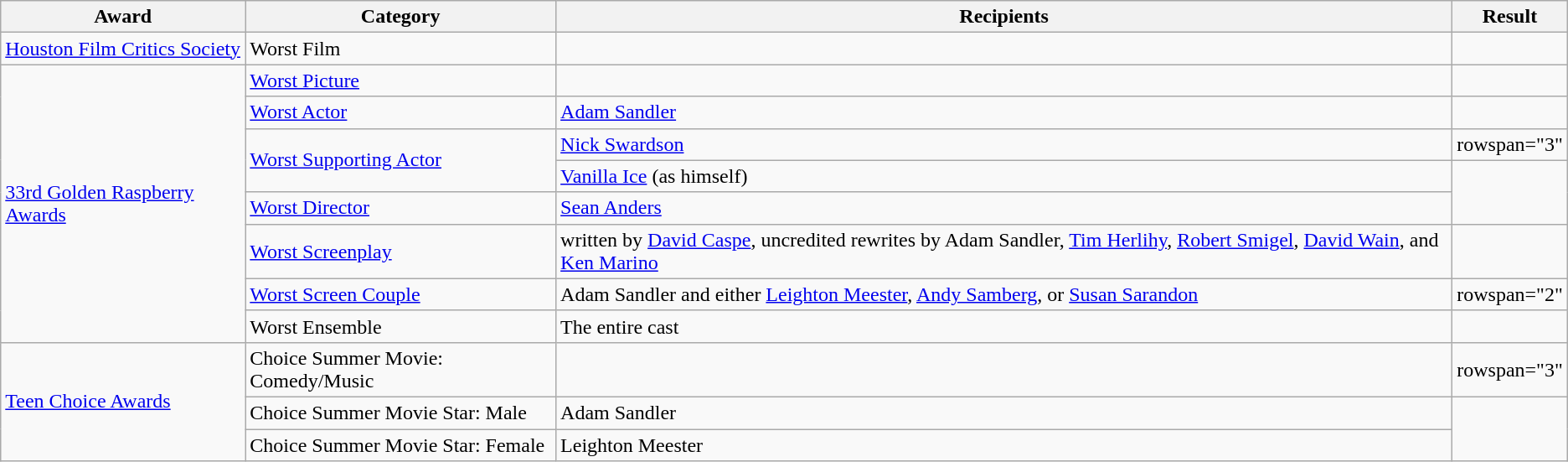<table class="wikitable">
<tr>
<th scope="col">Award</th>
<th scope="col">Category</th>
<th scope="col">Recipients</th>
<th scope="col">Result</th>
</tr>
<tr>
<td><a href='#'>Houston Film Critics Society</a></td>
<td>Worst Film</td>
<td></td>
<td></td>
</tr>
<tr>
<td rowspan="8"><a href='#'>33rd Golden Raspberry Awards</a></td>
<td><a href='#'>Worst Picture</a></td>
<td></td>
<td></td>
</tr>
<tr>
<td><a href='#'>Worst Actor</a></td>
<td><a href='#'>Adam Sandler</a></td>
<td></td>
</tr>
<tr>
<td rowspan="2"><a href='#'>Worst Supporting Actor</a></td>
<td><a href='#'>Nick Swardson</a></td>
<td>rowspan="3" </td>
</tr>
<tr>
<td><a href='#'>Vanilla Ice</a> (as himself)</td>
</tr>
<tr>
<td><a href='#'>Worst Director</a></td>
<td><a href='#'>Sean Anders</a></td>
</tr>
<tr>
<td><a href='#'>Worst Screenplay</a></td>
<td>written by <a href='#'>David Caspe</a>, uncredited rewrites by Adam Sandler, <a href='#'>Tim Herlihy</a>, <a href='#'>Robert Smigel</a>, <a href='#'>David Wain</a>, and <a href='#'>Ken Marino</a></td>
<td></td>
</tr>
<tr>
<td><a href='#'>Worst Screen Couple</a></td>
<td>Adam Sandler and either <a href='#'>Leighton Meester</a>, <a href='#'>Andy Samberg</a>, or <a href='#'>Susan Sarandon</a></td>
<td>rowspan="2" </td>
</tr>
<tr>
<td>Worst Ensemble</td>
<td>The entire cast</td>
</tr>
<tr>
<td rowspan="3"><a href='#'>Teen Choice Awards</a></td>
<td>Choice Summer Movie: Comedy/Music</td>
<td></td>
<td>rowspan="3" </td>
</tr>
<tr>
<td>Choice Summer Movie Star: Male</td>
<td>Adam Sandler</td>
</tr>
<tr>
<td>Choice Summer Movie Star: Female</td>
<td>Leighton Meester</td>
</tr>
</table>
